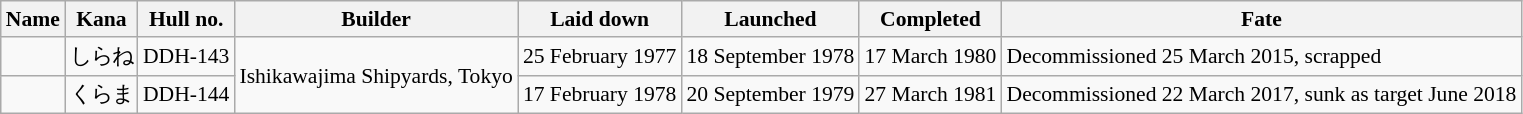<table class="wikitable" style="font-size:90%;">
<tr>
<th>Name</th>
<th>Kana</th>
<th>Hull no.</th>
<th>Builder</th>
<th>Laid down</th>
<th>Launched</th>
<th>Completed</th>
<th>Fate</th>
</tr>
<tr>
<td></td>
<td>しらね</td>
<td>DDH-143</td>
<td rowspan="2">Ishikawajima Shipyards, Tokyo</td>
<td>25 February 1977</td>
<td>18 September 1978</td>
<td>17 March 1980</td>
<td>Decommissioned 25 March 2015, scrapped</td>
</tr>
<tr>
<td></td>
<td>くらま</td>
<td>DDH-144</td>
<td>17 February 1978</td>
<td>20 September 1979</td>
<td>27 March 1981</td>
<td>Decommissioned 22 March 2017, sunk as target June 2018</td>
</tr>
</table>
